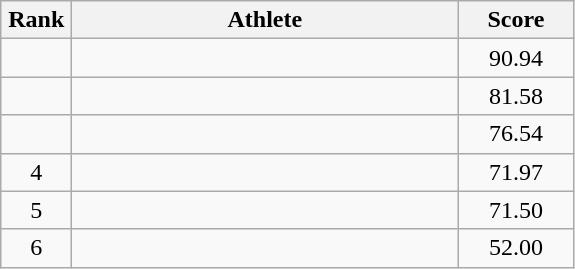<table class=wikitable style="text-align:center">
<tr>
<th width=40>Rank</th>
<th width=250>Athlete</th>
<th width=70>Score</th>
</tr>
<tr>
<td></td>
<td align=left></td>
<td>90.94</td>
</tr>
<tr>
<td></td>
<td align=left></td>
<td>81.58</td>
</tr>
<tr>
<td></td>
<td align=left></td>
<td>76.54</td>
</tr>
<tr>
<td>4</td>
<td align=left></td>
<td>71.97</td>
</tr>
<tr>
<td>5</td>
<td align=left></td>
<td>71.50</td>
</tr>
<tr>
<td>6</td>
<td align=left></td>
<td>52.00</td>
</tr>
</table>
